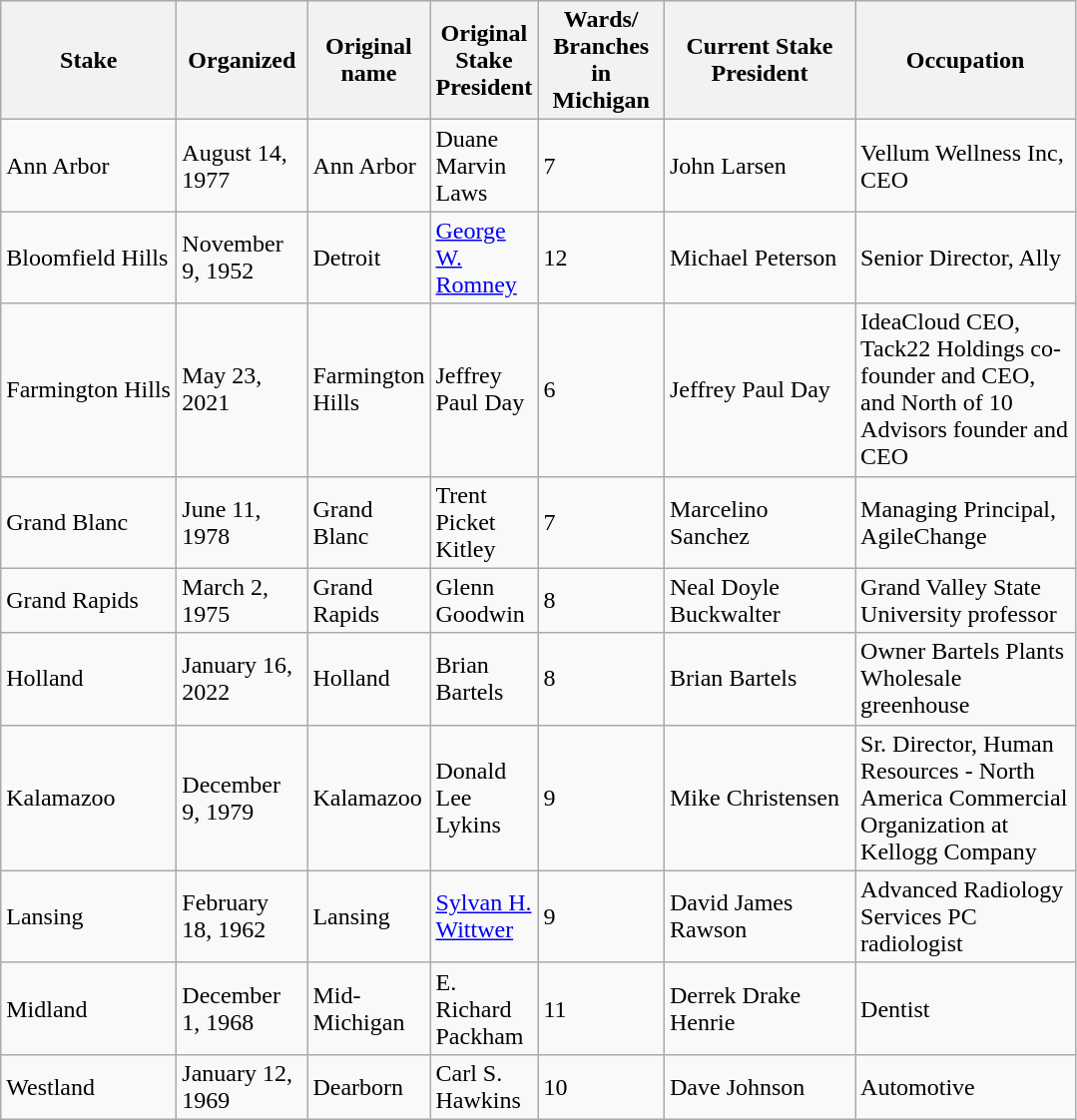<table class="wikitable">
<tr>
<th width="110">Stake</th>
<th width="80">Organized</th>
<th width="20">Original name</th>
<th width="30">Original Stake President</th>
<th width="77">Wards/ Branches in Michigan</th>
<th width="120">Current Stake President</th>
<th width="140">Occupation</th>
</tr>
<tr>
<td>Ann Arbor</td>
<td>August 14, 1977</td>
<td>Ann Arbor</td>
<td>Duane Marvin Laws</td>
<td>7</td>
<td>John Larsen</td>
<td>Vellum Wellness Inc, CEO</td>
</tr>
<tr>
<td>Bloomfield Hills</td>
<td>November 9, 1952</td>
<td>Detroit</td>
<td><a href='#'>George W. Romney</a></td>
<td>12</td>
<td>Michael Peterson</td>
<td>Senior Director, Ally</td>
</tr>
<tr>
<td>Farmington Hills</td>
<td>May 23, 2021</td>
<td>Farmington Hills</td>
<td>Jeffrey Paul Day</td>
<td>6</td>
<td>Jeffrey Paul Day</td>
<td>IdeaCloud CEO, Tack22 Holdings co-founder and CEO, and North of 10 Advisors founder and CEO</td>
</tr>
<tr>
<td>Grand Blanc</td>
<td>June 11, 1978</td>
<td>Grand Blanc</td>
<td>Trent Picket Kitley</td>
<td>7</td>
<td>Marcelino Sanchez</td>
<td>Managing Principal, AgileChange</td>
</tr>
<tr>
<td>Grand Rapids</td>
<td>March 2, 1975</td>
<td>Grand Rapids</td>
<td>Glenn Goodwin</td>
<td>8</td>
<td>Neal Doyle Buckwalter</td>
<td>Grand Valley State University professor</td>
</tr>
<tr>
<td>Holland</td>
<td>January 16, 2022</td>
<td>Holland</td>
<td>Brian Bartels</td>
<td>8</td>
<td>Brian Bartels</td>
<td>Owner Bartels Plants Wholesale greenhouse</td>
</tr>
<tr>
<td>Kalamazoo</td>
<td>December 9, 1979</td>
<td>Kalamazoo</td>
<td>Donald Lee Lykins</td>
<td>9</td>
<td>Mike Christensen</td>
<td>Sr. Director, Human Resources - North America Commercial Organization at Kellogg Company</td>
</tr>
<tr>
<td>Lansing</td>
<td>February 18, 1962</td>
<td>Lansing</td>
<td><a href='#'>Sylvan H. Wittwer</a></td>
<td>9</td>
<td>David James Rawson</td>
<td>Advanced Radiology Services PC radiologist</td>
</tr>
<tr>
<td>Midland</td>
<td>December 1, 1968</td>
<td>Mid-Michigan</td>
<td>E. Richard Packham</td>
<td>11</td>
<td>Derrek Drake Henrie</td>
<td>Dentist</td>
</tr>
<tr>
<td>Westland</td>
<td>January 12, 1969</td>
<td>Dearborn</td>
<td>Carl S. Hawkins</td>
<td>10</td>
<td>Dave Johnson</td>
<td>Automotive</td>
</tr>
</table>
